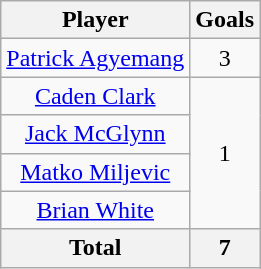<table class="wikitable sortable" style="text-align: center;">
<tr>
<th>Player</th>
<th>Goals</th>
</tr>
<tr>
<td><a href='#'>Patrick Agyemang</a></td>
<td>3</td>
</tr>
<tr>
<td><a href='#'>Caden Clark</a></td>
<td rowspan=4>1</td>
</tr>
<tr>
<td><a href='#'>Jack McGlynn</a></td>
</tr>
<tr>
<td><a href='#'>Matko Miljevic</a></td>
</tr>
<tr>
<td><a href='#'>Brian White</a></td>
</tr>
<tr>
<th>Total</th>
<th>7</th>
</tr>
</table>
